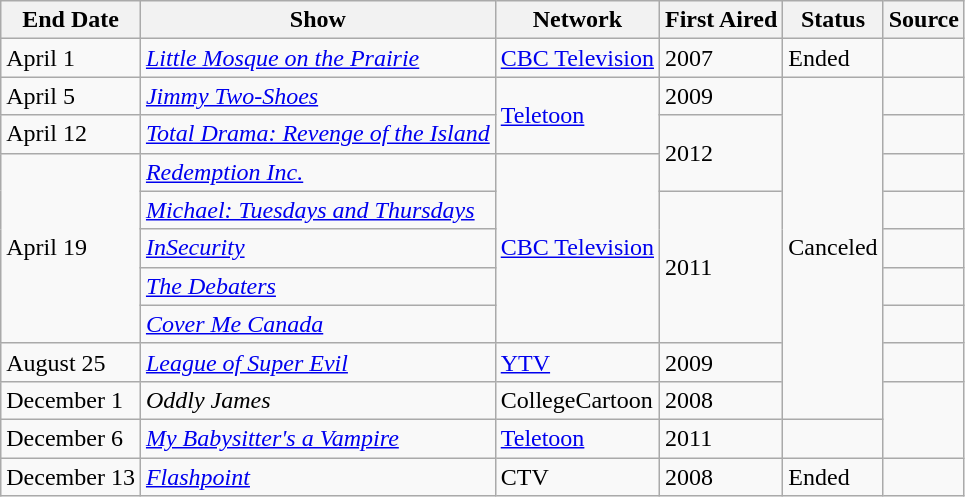<table class="wikitable sortable">
<tr>
<th>End Date</th>
<th>Show</th>
<th>Network</th>
<th>First Aired</th>
<th>Status</th>
<th>Source</th>
</tr>
<tr>
<td>April 1</td>
<td><em><a href='#'>Little Mosque on the Prairie</a></em></td>
<td><a href='#'>CBC Television</a></td>
<td>2007</td>
<td>Ended</td>
<td></td>
</tr>
<tr>
<td>April 5</td>
<td><em><a href='#'>Jimmy Two-Shoes</a></em></td>
<td rowspan="2"><a href='#'>Teletoon</a></td>
<td>2009</td>
<td rowspan="9">Canceled</td>
<td></td>
</tr>
<tr>
<td>April 12</td>
<td><em><a href='#'>Total Drama: Revenge of the Island</a></em></td>
<td rowspan="2">2012</td>
<td></td>
</tr>
<tr>
<td rowspan="5">April 19</td>
<td><em><a href='#'>Redemption Inc.</a></em></td>
<td rowspan="5"><a href='#'>CBC Television</a></td>
<td></td>
</tr>
<tr>
<td><em><a href='#'>Michael: Tuesdays and Thursdays</a></em></td>
<td rowspan="4">2011</td>
<td></td>
</tr>
<tr>
<td><em><a href='#'>InSecurity</a></em></td>
<td></td>
</tr>
<tr>
<td><em><a href='#'>The Debaters</a></em></td>
<td></td>
</tr>
<tr>
<td><em><a href='#'>Cover Me Canada</a></em></td>
<td></td>
</tr>
<tr>
<td>August 25</td>
<td><em><a href='#'>League of Super Evil</a></em></td>
<td><a href='#'>YTV</a></td>
<td>2009</td>
<td></td>
</tr>
<tr>
<td>December 1</td>
<td><em>Oddly James</em></td>
<td>CollegeCartoon</td>
<td>2008</td>
</tr>
<tr>
<td>December 6</td>
<td><em><a href='#'>My Babysitter's a Vampire</a></em></td>
<td><a href='#'>Teletoon</a></td>
<td>2011</td>
<td></td>
</tr>
<tr>
<td>December 13</td>
<td><em><a href='#'>Flashpoint</a></em></td>
<td>CTV</td>
<td>2008</td>
<td>Ended</td>
<td></td>
</tr>
</table>
